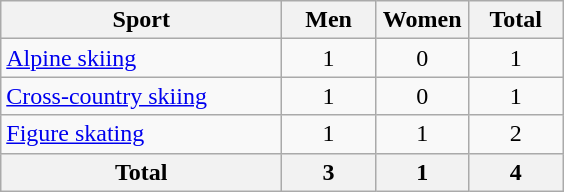<table class="wikitable sortable" style="text-align:center;">
<tr>
<th width=180>Sport</th>
<th width=55>Men</th>
<th width=55>Women</th>
<th width=55>Total</th>
</tr>
<tr>
<td align=left><a href='#'>Alpine skiing</a></td>
<td>1</td>
<td>0</td>
<td>1</td>
</tr>
<tr>
<td align=left><a href='#'>Cross-country skiing</a></td>
<td>1</td>
<td>0</td>
<td>1</td>
</tr>
<tr>
<td align=left><a href='#'>Figure skating</a></td>
<td>1</td>
<td>1</td>
<td>2</td>
</tr>
<tr>
<th>Total</th>
<th>3</th>
<th>1</th>
<th>4</th>
</tr>
</table>
